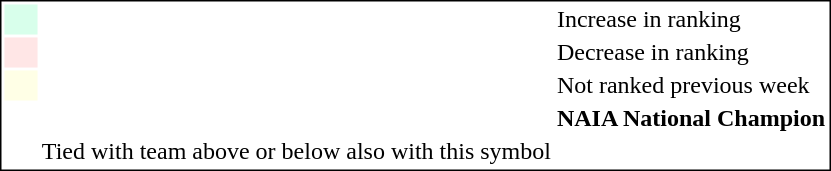<table style="border:1px solid black;"  align=right>
<tr>
<td style="background:#D8FFEB; width:20px;"></td>
<td> </td>
<td>Increase in ranking</td>
</tr>
<tr>
<td style="background:#FFE6E6; width:20px;"></td>
<td> </td>
<td>Decrease in ranking</td>
</tr>
<tr>
<td style="background:#FFFFE6; width:20px;"></td>
<td> </td>
<td>Not ranked previous week</td>
</tr>
<tr>
<td style="width:20px;"></td>
<td> </td>
<td><strong>NAIA National Champion</strong></td>
</tr>
<tr>
<td></td>
<td>Tied with team above or below also with this symbol</td>
</tr>
</table>
